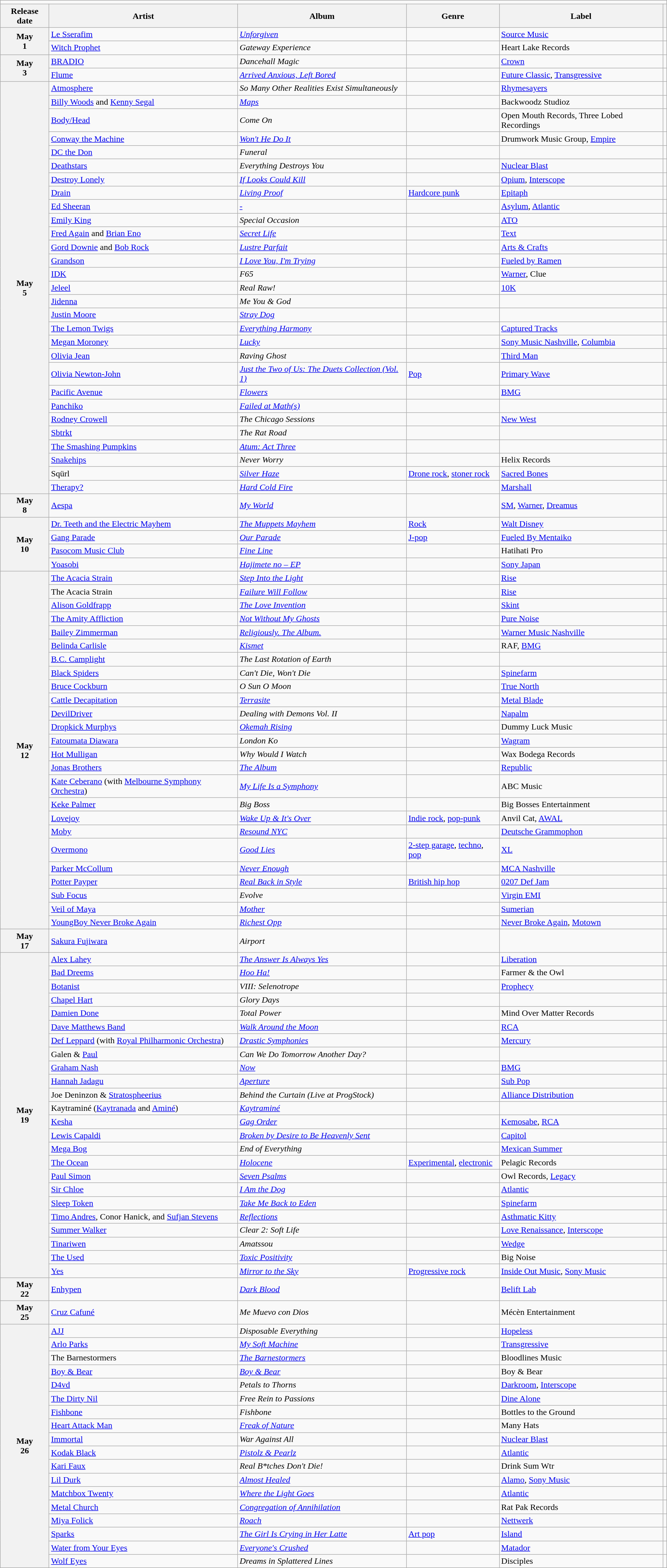<table class="wikitable plainrowheaders">
<tr>
<td colspan="6" style="text-align:center;"></td>
</tr>
<tr>
<th scope="col">Release date</th>
<th scope="col">Artist</th>
<th scope="col">Album</th>
<th scope="col">Genre</th>
<th scope="col">Label</th>
<th scope="col"></th>
</tr>
<tr>
<th scope="row" rowspan="2" style="text-align:center;">May<br>1</th>
<td><a href='#'>Le Sserafim</a></td>
<td><em><a href='#'>Unforgiven</a></em></td>
<td></td>
<td><a href='#'>Source Music</a></td>
<td></td>
</tr>
<tr>
<td><a href='#'>Witch Prophet</a></td>
<td><em>Gateway Experience</em></td>
<td></td>
<td>Heart Lake Records</td>
<td></td>
</tr>
<tr>
<th scope="row" rowspan="2" style="text-align:center;">May<br>3</th>
<td><a href='#'>BRADIO</a></td>
<td><em>Dancehall Magic</em></td>
<td></td>
<td><a href='#'>Crown</a></td>
<td></td>
</tr>
<tr>
<td><a href='#'>Flume</a></td>
<td><em><a href='#'>Arrived Anxious, Left Bored</a></em></td>
<td></td>
<td><a href='#'>Future Classic</a>, <a href='#'>Transgressive</a></td>
<td></td>
</tr>
<tr>
<th scope="row" rowspan="29" style="text-align:center;">May<br>5</th>
<td><a href='#'>Atmosphere</a></td>
<td><em>So Many Other Realities Exist Simultaneously</em></td>
<td></td>
<td><a href='#'>Rhymesayers</a></td>
<td></td>
</tr>
<tr>
<td><a href='#'>Billy Woods</a> and <a href='#'>Kenny Segal</a></td>
<td><em><a href='#'>Maps</a></em></td>
<td></td>
<td>Backwoodz Studioz</td>
<td></td>
</tr>
<tr>
<td><a href='#'>Body/Head</a></td>
<td><em>Come On</em></td>
<td></td>
<td>Open Mouth Records, Three Lobed Recordings</td>
<td></td>
</tr>
<tr>
<td><a href='#'>Conway the Machine</a></td>
<td><em><a href='#'>Won't He Do It</a></em></td>
<td></td>
<td>Drumwork Music Group, <a href='#'>Empire</a></td>
<td></td>
</tr>
<tr>
<td><a href='#'>DC the Don</a></td>
<td><em>Funeral</em></td>
<td></td>
<td></td>
<td></td>
</tr>
<tr>
<td><a href='#'>Deathstars</a></td>
<td><em>Everything Destroys You</em></td>
<td></td>
<td><a href='#'>Nuclear Blast</a></td>
<td></td>
</tr>
<tr>
<td><a href='#'>Destroy Lonely</a></td>
<td><em><a href='#'>If Looks Could Kill</a></em></td>
<td></td>
<td><a href='#'>Opium</a>, <a href='#'>Interscope</a></td>
<td></td>
</tr>
<tr>
<td><a href='#'>Drain</a></td>
<td><em><a href='#'>Living Proof</a></em></td>
<td><a href='#'>Hardcore punk</a></td>
<td><a href='#'>Epitaph</a></td>
<td></td>
</tr>
<tr>
<td><a href='#'>Ed Sheeran</a></td>
<td><em><a href='#'>-</a></em></td>
<td></td>
<td><a href='#'>Asylum</a>, <a href='#'>Atlantic</a></td>
<td></td>
</tr>
<tr>
<td><a href='#'>Emily King</a></td>
<td><em>Special Occasion</em></td>
<td></td>
<td><a href='#'>ATO</a></td>
<td></td>
</tr>
<tr>
<td><a href='#'>Fred Again</a> and <a href='#'>Brian Eno</a></td>
<td><em><a href='#'>Secret Life</a></em></td>
<td></td>
<td><a href='#'>Text</a></td>
<td></td>
</tr>
<tr>
<td><a href='#'>Gord Downie</a> and <a href='#'>Bob Rock</a></td>
<td><em><a href='#'>Lustre Parfait</a></em></td>
<td></td>
<td><a href='#'>Arts & Crafts</a></td>
<td></td>
</tr>
<tr>
<td><a href='#'>Grandson</a></td>
<td><em><a href='#'>I Love You, I'm Trying</a></em></td>
<td></td>
<td><a href='#'>Fueled by Ramen</a></td>
<td></td>
</tr>
<tr>
<td><a href='#'>IDK</a></td>
<td><em>F65</em></td>
<td></td>
<td><a href='#'>Warner</a>, Clue</td>
<td></td>
</tr>
<tr>
<td><a href='#'>Jeleel</a></td>
<td><em>Real Raw!</em></td>
<td></td>
<td><a href='#'>10K</a></td>
<td></td>
</tr>
<tr>
<td><a href='#'>Jidenna</a></td>
<td><em>Me You & God</em></td>
<td></td>
<td></td>
<td></td>
</tr>
<tr>
<td><a href='#'>Justin Moore</a></td>
<td><em><a href='#'>Stray Dog</a></em></td>
<td></td>
<td></td>
<td></td>
</tr>
<tr>
<td><a href='#'>The Lemon Twigs</a></td>
<td><em><a href='#'>Everything Harmony</a></em></td>
<td></td>
<td><a href='#'>Captured Tracks</a></td>
<td></td>
</tr>
<tr>
<td><a href='#'>Megan Moroney</a></td>
<td><em><a href='#'>Lucky</a></em></td>
<td></td>
<td><a href='#'>Sony Music Nashville</a>, <a href='#'>Columbia</a></td>
<td></td>
</tr>
<tr>
<td><a href='#'>Olivia Jean</a></td>
<td><em>Raving Ghost</em></td>
<td></td>
<td><a href='#'>Third Man</a></td>
<td></td>
</tr>
<tr>
<td><a href='#'>Olivia Newton-John</a></td>
<td><em><a href='#'>Just the Two of Us: The Duets Collection (Vol. 1)</a></em></td>
<td><a href='#'>Pop</a></td>
<td><a href='#'>Primary Wave</a></td>
<td></td>
</tr>
<tr>
<td><a href='#'>Pacific Avenue</a></td>
<td><em><a href='#'>Flowers</a></em></td>
<td></td>
<td><a href='#'>BMG</a></td>
<td></td>
</tr>
<tr>
<td><a href='#'>Panchiko</a></td>
<td><em><a href='#'>Failed at Math(s)</a></em></td>
<td></td>
<td></td>
<td></td>
</tr>
<tr>
<td><a href='#'>Rodney Crowell</a></td>
<td><em>The Chicago Sessions</em></td>
<td></td>
<td><a href='#'>New West</a></td>
<td></td>
</tr>
<tr>
<td><a href='#'>Sbtrkt</a></td>
<td><em>The Rat Road</em></td>
<td></td>
<td></td>
<td></td>
</tr>
<tr>
<td><a href='#'>The Smashing Pumpkins</a></td>
<td><em><a href='#'>Atum: Act Three</a></em></td>
<td></td>
<td></td>
<td></td>
</tr>
<tr>
<td><a href='#'>Snakehips</a></td>
<td><em>Never Worry</em></td>
<td></td>
<td>Helix Records</td>
<td></td>
</tr>
<tr>
<td>Sqürl</td>
<td><em><a href='#'>Silver Haze</a></em></td>
<td><a href='#'>Drone rock</a>, <a href='#'>stoner rock</a></td>
<td><a href='#'>Sacred Bones</a></td>
<td></td>
</tr>
<tr>
<td><a href='#'>Therapy?</a></td>
<td><em><a href='#'>Hard Cold Fire</a></em></td>
<td></td>
<td><a href='#'>Marshall</a></td>
<td></td>
</tr>
<tr>
<th scope="row" style="text-align:center;">May<br>8</th>
<td><a href='#'>Aespa</a></td>
<td><em><a href='#'>My World</a></em></td>
<td></td>
<td><a href='#'>SM</a>, <a href='#'>Warner</a>, <a href='#'>Dreamus</a></td>
<td></td>
</tr>
<tr>
<th scope="row" rowspan="4" style="text-align:center;">May<br>10</th>
<td><a href='#'>Dr. Teeth and the Electric Mayhem</a></td>
<td><em><a href='#'>The Muppets Mayhem</a></em></td>
<td><a href='#'>Rock</a></td>
<td><a href='#'>Walt Disney</a></td>
<td></td>
</tr>
<tr>
<td><a href='#'>Gang Parade</a></td>
<td><em><a href='#'>Our Parade</a></em></td>
<td><a href='#'>J-pop</a></td>
<td><a href='#'>Fueled By Mentaiko</a></td>
<td></td>
</tr>
<tr>
<td><a href='#'>Pasocom Music Club</a></td>
<td><em><a href='#'>Fine Line</a></em></td>
<td></td>
<td>Hatihati Pro</td>
<td></td>
</tr>
<tr>
<td><a href='#'>Yoasobi</a></td>
<td><em><a href='#'>Hajimete no – EP</a></em></td>
<td></td>
<td><a href='#'>Sony Japan</a></td>
<td></td>
</tr>
<tr>
<th scope="row" rowspan="25" style="text-align:center;">May<br>12</th>
<td><a href='#'>The Acacia Strain</a></td>
<td><em><a href='#'>Step Into the Light</a></em></td>
<td></td>
<td><a href='#'>Rise</a></td>
<td></td>
</tr>
<tr>
<td>The Acacia Strain</td>
<td><em><a href='#'>Failure Will Follow</a></em></td>
<td></td>
<td><a href='#'>Rise</a></td>
<td></td>
</tr>
<tr>
<td><a href='#'>Alison Goldfrapp</a></td>
<td><em><a href='#'>The Love Invention</a></em></td>
<td></td>
<td><a href='#'>Skint</a></td>
<td></td>
</tr>
<tr>
<td><a href='#'>The Amity Affliction</a></td>
<td><em><a href='#'>Not Without My Ghosts</a></em></td>
<td></td>
<td><a href='#'>Pure Noise</a></td>
<td></td>
</tr>
<tr>
<td><a href='#'>Bailey Zimmerman</a></td>
<td><em><a href='#'>Religiously. The Album.</a></em></td>
<td></td>
<td><a href='#'>Warner Music Nashville</a></td>
<td></td>
</tr>
<tr>
<td><a href='#'>Belinda Carlisle</a></td>
<td><em><a href='#'>Kismet</a></em></td>
<td></td>
<td>RAF, <a href='#'>BMG</a></td>
<td></td>
</tr>
<tr>
<td><a href='#'>B.C. Camplight</a></td>
<td><em>The Last Rotation of Earth</em></td>
<td></td>
<td></td>
<td></td>
</tr>
<tr>
<td><a href='#'>Black Spiders</a></td>
<td><em>Can't Die, Won't Die</em></td>
<td></td>
<td><a href='#'>Spinefarm</a></td>
<td></td>
</tr>
<tr>
<td><a href='#'>Bruce Cockburn</a></td>
<td><em>O Sun O Moon</em></td>
<td></td>
<td><a href='#'>True North</a></td>
<td></td>
</tr>
<tr>
<td><a href='#'>Cattle Decapitation</a></td>
<td><em><a href='#'>Terrasite</a></em></td>
<td></td>
<td><a href='#'>Metal Blade</a></td>
<td></td>
</tr>
<tr>
<td><a href='#'>DevilDriver</a></td>
<td><em>Dealing with Demons Vol. II</em></td>
<td></td>
<td><a href='#'>Napalm</a></td>
<td></td>
</tr>
<tr>
<td><a href='#'>Dropkick Murphys</a></td>
<td><em><a href='#'>Okemah Rising</a></em></td>
<td></td>
<td>Dummy Luck Music</td>
<td></td>
</tr>
<tr>
<td><a href='#'>Fatoumata Diawara</a></td>
<td><em>London Ko</em></td>
<td></td>
<td><a href='#'>Wagram</a></td>
<td></td>
</tr>
<tr>
<td><a href='#'>Hot Mulligan</a></td>
<td><em>Why Would I Watch</em></td>
<td></td>
<td>Wax Bodega Records</td>
<td></td>
</tr>
<tr>
<td><a href='#'>Jonas Brothers</a></td>
<td><em><a href='#'>The Album</a></em></td>
<td></td>
<td><a href='#'>Republic</a></td>
<td></td>
</tr>
<tr>
<td><a href='#'>Kate Ceberano</a> (with <a href='#'>Melbourne Symphony Orchestra</a>)</td>
<td><em><a href='#'>My Life Is a Symphony</a></em></td>
<td></td>
<td>ABC Music</td>
<td></td>
</tr>
<tr>
<td><a href='#'>Keke Palmer</a></td>
<td><em>Big Boss</em></td>
<td></td>
<td>Big Bosses Entertainment</td>
<td></td>
</tr>
<tr>
<td><a href='#'>Lovejoy</a></td>
<td><em><a href='#'>Wake Up & It's Over</a></em></td>
<td><a href='#'>Indie rock</a>, <a href='#'>pop-punk</a></td>
<td>Anvil Cat, <a href='#'>AWAL</a></td>
<td></td>
</tr>
<tr>
<td><a href='#'>Moby</a></td>
<td><em><a href='#'>Resound NYC</a></em></td>
<td></td>
<td><a href='#'>Deutsche Grammophon</a></td>
<td></td>
</tr>
<tr>
<td><a href='#'>Overmono</a></td>
<td><em><a href='#'>Good Lies</a></em></td>
<td><a href='#'>2-step garage</a>, <a href='#'>techno</a>, <a href='#'>pop</a></td>
<td><a href='#'>XL</a></td>
<td></td>
</tr>
<tr>
<td><a href='#'>Parker McCollum</a></td>
<td><em><a href='#'>Never Enough</a></em></td>
<td></td>
<td><a href='#'>MCA Nashville</a></td>
<td></td>
</tr>
<tr>
<td><a href='#'>Potter Payper</a></td>
<td><em><a href='#'>Real Back in Style</a></em></td>
<td><a href='#'>British hip hop</a></td>
<td><a href='#'>0207 Def Jam</a></td>
<td></td>
</tr>
<tr>
<td><a href='#'>Sub Focus</a></td>
<td><em>Evolve</em></td>
<td></td>
<td><a href='#'>Virgin EMI</a></td>
<td></td>
</tr>
<tr>
<td><a href='#'>Veil of Maya</a></td>
<td><em><a href='#'>Mother</a></em></td>
<td></td>
<td><a href='#'>Sumerian</a></td>
<td></td>
</tr>
<tr>
<td><a href='#'>YoungBoy Never Broke Again</a></td>
<td><em><a href='#'>Richest Opp</a></em></td>
<td></td>
<td><a href='#'>Never Broke Again</a>, <a href='#'>Motown</a></td>
<td></td>
</tr>
<tr>
<th scope="row" style="text-align:center;">May<br>17</th>
<td><a href='#'>Sakura Fujiwara</a></td>
<td><em>Airport</em></td>
<td></td>
<td></td>
<td></td>
</tr>
<tr>
<th scope="row" rowspan="24" style="text-align:center;">May<br>19</th>
<td><a href='#'>Alex Lahey</a></td>
<td><em><a href='#'>The Answer Is Always Yes</a></em></td>
<td></td>
<td><a href='#'>Liberation</a></td>
<td></td>
</tr>
<tr>
<td><a href='#'>Bad Dreems</a></td>
<td><em><a href='#'>Hoo Ha!</a></em></td>
<td></td>
<td>Farmer & the Owl</td>
<td></td>
</tr>
<tr>
<td><a href='#'>Botanist</a></td>
<td><em>VIII: Selenotrope</em></td>
<td></td>
<td><a href='#'>Prophecy</a></td>
<td></td>
</tr>
<tr>
<td><a href='#'>Chapel Hart</a></td>
<td><em>Glory Days</em></td>
<td></td>
<td></td>
<td></td>
</tr>
<tr>
<td><a href='#'>Damien Done</a></td>
<td><em>Total Power</em></td>
<td></td>
<td>Mind Over Matter Records</td>
<td></td>
</tr>
<tr>
<td><a href='#'>Dave Matthews Band</a></td>
<td><em><a href='#'>Walk Around the Moon</a></em></td>
<td></td>
<td><a href='#'>RCA</a></td>
<td></td>
</tr>
<tr>
<td><a href='#'>Def Leppard</a> (with <a href='#'>Royal Philharmonic Orchestra</a>)</td>
<td><em><a href='#'>Drastic Symphonies</a></em></td>
<td></td>
<td><a href='#'>Mercury</a></td>
<td></td>
</tr>
<tr>
<td>Galen & <a href='#'>Paul</a></td>
<td><em>Can We Do Tomorrow Another Day?</em></td>
<td></td>
<td></td>
<td></td>
</tr>
<tr>
<td><a href='#'>Graham Nash</a></td>
<td><em><a href='#'>Now</a></em></td>
<td></td>
<td><a href='#'>BMG</a></td>
<td></td>
</tr>
<tr>
<td><a href='#'>Hannah Jadagu</a></td>
<td><em><a href='#'>Aperture</a></em></td>
<td></td>
<td><a href='#'>Sub Pop</a></td>
<td></td>
</tr>
<tr>
<td>Joe Deninzon & <a href='#'>Stratospheerius</a></td>
<td><em>Behind the Curtain (Live at ProgStock)</em></td>
<td></td>
<td><a href='#'>Alliance Distribution</a></td>
<td></td>
</tr>
<tr>
<td>Kaytraminé (<a href='#'>Kaytranada</a> and <a href='#'>Aminé</a>)</td>
<td><em><a href='#'>Kaytraminé</a></em></td>
<td></td>
<td></td>
<td></td>
</tr>
<tr>
<td><a href='#'>Kesha</a></td>
<td><em><a href='#'>Gag Order</a></em></td>
<td></td>
<td><a href='#'>Kemosabe</a>, <a href='#'>RCA</a></td>
<td></td>
</tr>
<tr>
<td><a href='#'>Lewis Capaldi</a></td>
<td><em><a href='#'>Broken by Desire to Be Heavenly Sent</a></em></td>
<td></td>
<td><a href='#'>Capitol</a></td>
<td></td>
</tr>
<tr>
<td><a href='#'>Mega Bog</a></td>
<td><em>End of Everything</em></td>
<td></td>
<td><a href='#'>Mexican Summer</a></td>
<td></td>
</tr>
<tr>
<td><a href='#'>The Ocean</a></td>
<td><em><a href='#'>Holocene</a></em></td>
<td><a href='#'>Experimental</a>, <a href='#'>electronic</a></td>
<td>Pelagic Records</td>
<td></td>
</tr>
<tr>
<td><a href='#'>Paul Simon</a></td>
<td><em><a href='#'>Seven Psalms</a></em></td>
<td></td>
<td>Owl Records, <a href='#'>Legacy</a></td>
<td></td>
</tr>
<tr>
<td><a href='#'>Sir Chloe</a></td>
<td><em><a href='#'>I Am the Dog</a></em></td>
<td></td>
<td><a href='#'>Atlantic</a></td>
<td></td>
</tr>
<tr>
<td><a href='#'>Sleep Token</a></td>
<td><em><a href='#'>Take Me Back to Eden</a></em></td>
<td></td>
<td><a href='#'>Spinefarm</a></td>
<td></td>
</tr>
<tr>
<td><a href='#'>Timo Andres</a>, Conor Hanick, and <a href='#'>Sufjan Stevens</a></td>
<td><em><a href='#'>Reflections</a></em></td>
<td></td>
<td><a href='#'>Asthmatic Kitty</a></td>
<td></td>
</tr>
<tr>
<td><a href='#'>Summer Walker</a></td>
<td><em>Clear 2: Soft Life</em></td>
<td></td>
<td><a href='#'>Love Renaissance</a>, <a href='#'>Interscope</a></td>
<td></td>
</tr>
<tr>
<td><a href='#'>Tinariwen</a></td>
<td><em>Amatssou</em></td>
<td></td>
<td><a href='#'>Wedge</a></td>
<td></td>
</tr>
<tr>
<td><a href='#'>The Used</a></td>
<td><em><a href='#'>Toxic Positivity</a></em></td>
<td></td>
<td>Big Noise</td>
<td></td>
</tr>
<tr>
<td><a href='#'>Yes</a></td>
<td><em><a href='#'>Mirror to the Sky</a></em></td>
<td><a href='#'>Progressive rock</a></td>
<td><a href='#'>Inside Out Music</a>, <a href='#'>Sony Music</a></td>
<td></td>
</tr>
<tr>
<th scope="row" style="text-align:center;">May<br>22</th>
<td><a href='#'>Enhypen</a></td>
<td><em><a href='#'>Dark Blood</a></em></td>
<td></td>
<td><a href='#'>Belift Lab</a></td>
<td></td>
</tr>
<tr>
<th scope="row" style="text-align:center;">May<br>25</th>
<td><a href='#'>Cruz Cafuné</a></td>
<td><em>Me Muevo con Dios</em></td>
<td></td>
<td>Mécèn Entertainment</td>
<td></td>
</tr>
<tr>
<th scope="row" rowspan="18" style="text-align:center;">May<br>26</th>
<td><a href='#'>AJJ</a></td>
<td><em>Disposable Everything</em></td>
<td></td>
<td><a href='#'>Hopeless</a></td>
<td></td>
</tr>
<tr>
<td><a href='#'>Arlo Parks</a></td>
<td><em><a href='#'>My Soft Machine</a></em></td>
<td></td>
<td><a href='#'>Transgressive</a></td>
<td></td>
</tr>
<tr>
<td>The Barnestormers</td>
<td><em><a href='#'>The Barnestormers</a></em></td>
<td></td>
<td>Bloodlines Music</td>
<td></td>
</tr>
<tr>
<td><a href='#'>Boy & Bear</a></td>
<td><em><a href='#'>Boy & Bear</a></em></td>
<td></td>
<td>Boy & Bear</td>
<td></td>
</tr>
<tr>
<td><a href='#'>D4vd</a></td>
<td><em>Petals to Thorns</em></td>
<td></td>
<td><a href='#'>Darkroom</a>, <a href='#'>Interscope</a></td>
<td></td>
</tr>
<tr>
<td><a href='#'>The Dirty Nil</a></td>
<td><em>Free Rein to Passions</em></td>
<td></td>
<td><a href='#'>Dine Alone</a></td>
<td></td>
</tr>
<tr>
<td><a href='#'>Fishbone</a></td>
<td><em>Fishbone</em></td>
<td></td>
<td>Bottles to the Ground</td>
<td></td>
</tr>
<tr>
<td><a href='#'>Heart Attack Man</a></td>
<td><em><a href='#'>Freak of Nature</a></em></td>
<td></td>
<td>Many Hats</td>
<td></td>
</tr>
<tr>
<td><a href='#'>Immortal</a></td>
<td><em>War Against All</em></td>
<td></td>
<td><a href='#'>Nuclear Blast</a></td>
<td></td>
</tr>
<tr>
<td><a href='#'>Kodak Black</a></td>
<td><em><a href='#'>Pistolz & Pearlz</a></em></td>
<td></td>
<td><a href='#'>Atlantic</a></td>
<td></td>
</tr>
<tr>
<td><a href='#'>Kari Faux</a></td>
<td><em>Real B*tches Don't Die!</em></td>
<td></td>
<td>Drink Sum Wtr</td>
<td></td>
</tr>
<tr>
<td><a href='#'>Lil Durk</a></td>
<td><em><a href='#'>Almost Healed</a></em></td>
<td></td>
<td><a href='#'>Alamo</a>, <a href='#'>Sony Music</a></td>
<td></td>
</tr>
<tr>
<td><a href='#'>Matchbox Twenty</a></td>
<td><em><a href='#'>Where the Light Goes</a></em></td>
<td></td>
<td><a href='#'>Atlantic</a></td>
<td></td>
</tr>
<tr>
<td><a href='#'>Metal Church</a></td>
<td><em><a href='#'>Congregation of Annihilation</a></em></td>
<td></td>
<td>Rat Pak Records</td>
<td></td>
</tr>
<tr>
<td><a href='#'>Miya Folick</a></td>
<td><em><a href='#'>Roach</a></em></td>
<td></td>
<td><a href='#'>Nettwerk</a></td>
<td></td>
</tr>
<tr>
<td><a href='#'>Sparks</a></td>
<td><em><a href='#'>The Girl Is Crying in Her Latte</a></em></td>
<td><a href='#'>Art pop</a></td>
<td><a href='#'>Island</a></td>
<td></td>
</tr>
<tr>
<td><a href='#'>Water from Your Eyes</a></td>
<td><em><a href='#'>Everyone's Crushed</a></em></td>
<td></td>
<td><a href='#'>Matador</a></td>
<td></td>
</tr>
<tr>
<td><a href='#'>Wolf Eyes</a></td>
<td><em>Dreams in Splattered Lines</em></td>
<td></td>
<td>Disciples</td>
<td></td>
</tr>
</table>
